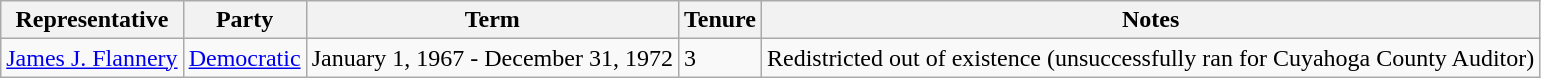<table class=wikitable>
<tr valign=bottom>
<th>Representative</th>
<th>Party</th>
<th>Term</th>
<th>Tenure</th>
<th>Notes</th>
</tr>
<tr>
<td><a href='#'>James J. Flannery</a></td>
<td><a href='#'>Democratic</a></td>
<td>January 1, 1967 - December 31, 1972</td>
<td>3</td>
<td>Redistricted out of existence (unsuccessfully ran for Cuyahoga County Auditor)</td>
</tr>
</table>
